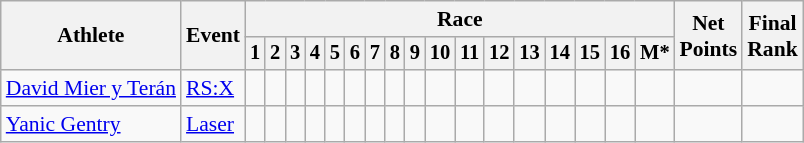<table class="wikitable" style="font-size:90%">
<tr>
<th rowspan=2>Athlete</th>
<th rowspan=2>Event</th>
<th colspan=17>Race</th>
<th rowspan=2>Net<br>Points</th>
<th rowspan=2>Final<br>Rank</th>
</tr>
<tr style="font-size:95%">
<th>1</th>
<th>2</th>
<th>3</th>
<th>4</th>
<th>5</th>
<th>6</th>
<th>7</th>
<th>8</th>
<th>9</th>
<th>10</th>
<th>11</th>
<th>12</th>
<th>13</th>
<th>14</th>
<th>15</th>
<th>16</th>
<th>M*</th>
</tr>
<tr align=center>
<td align=left><a href='#'>David Mier y Terán</a></td>
<td align=left><a href='#'>RS:X</a></td>
<td></td>
<td></td>
<td></td>
<td></td>
<td></td>
<td></td>
<td></td>
<td></td>
<td></td>
<td></td>
<td></td>
<td></td>
<td></td>
<td></td>
<td></td>
<td></td>
<td></td>
<td></td>
<td></td>
</tr>
<tr align=center>
<td align=left><a href='#'>Yanic Gentry</a></td>
<td align=left><a href='#'>Laser</a></td>
<td></td>
<td></td>
<td></td>
<td></td>
<td></td>
<td></td>
<td></td>
<td></td>
<td></td>
<td></td>
<td></td>
<td></td>
<td></td>
<td></td>
<td></td>
<td></td>
<td></td>
<td></td>
<td></td>
</tr>
</table>
